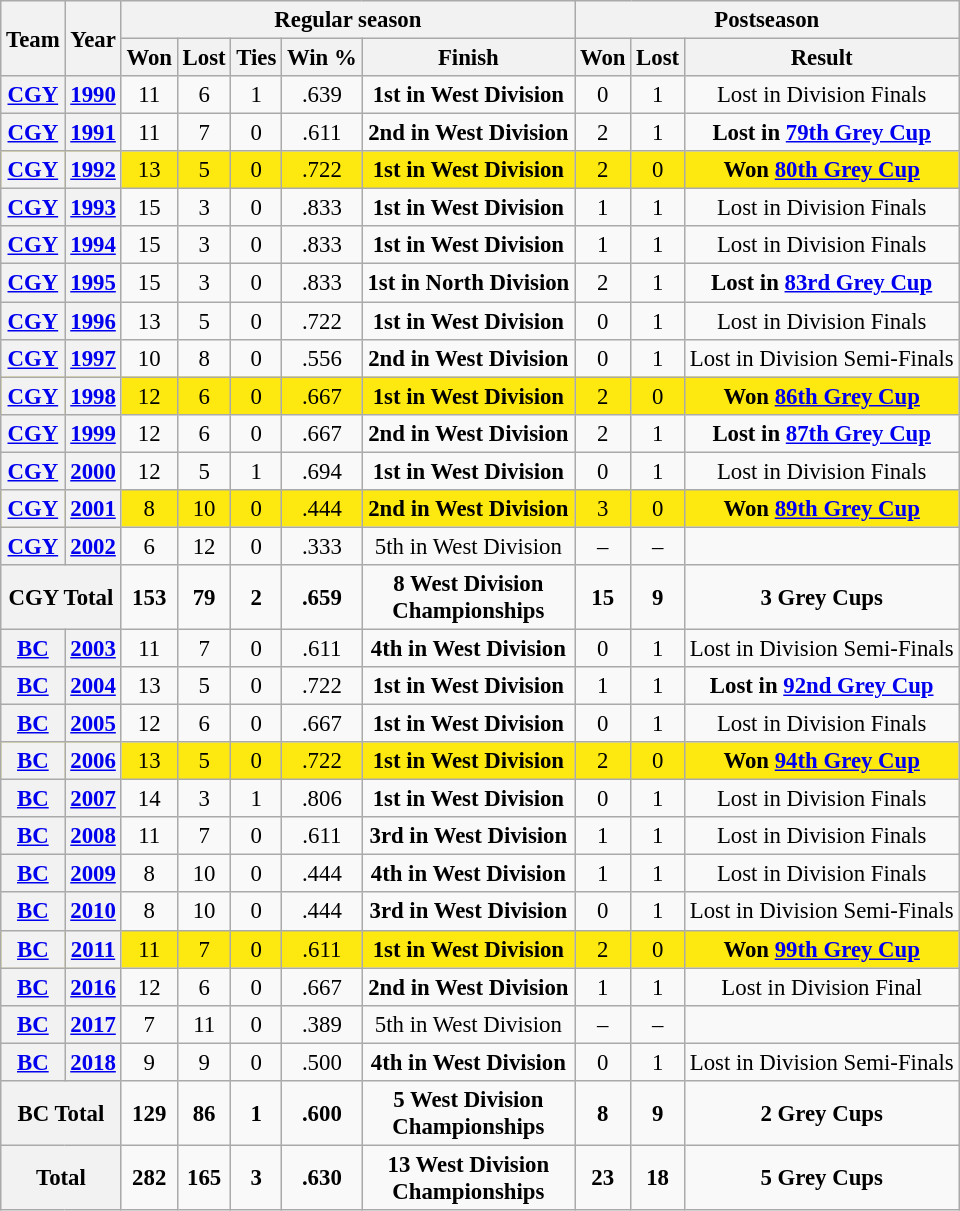<table class="wikitable" style="font-size: 95%; text-align:center;">
<tr>
<th rowspan="2">Team</th>
<th rowspan="2">Year</th>
<th colspan="5">Regular season</th>
<th colspan="4">Postseason</th>
</tr>
<tr>
<th>Won</th>
<th>Lost</th>
<th>Ties</th>
<th>Win %</th>
<th>Finish</th>
<th>Won</th>
<th>Lost</th>
<th>Result</th>
</tr>
<tr>
<th><a href='#'>CGY</a></th>
<th><a href='#'>1990</a></th>
<td>11</td>
<td>6</td>
<td>1</td>
<td>.639</td>
<td><strong>1st in West Division</strong></td>
<td>0</td>
<td>1</td>
<td>Lost in Division Finals</td>
</tr>
<tr>
<th><a href='#'>CGY</a></th>
<th><a href='#'>1991</a></th>
<td>11</td>
<td>7</td>
<td>0</td>
<td>.611</td>
<td><strong>2nd in West Division</strong></td>
<td>2</td>
<td>1</td>
<td><strong>Lost in <a href='#'>79th Grey Cup</a></strong></td>
</tr>
<tr ! style="background:#FDE910;">
<th><a href='#'>CGY</a></th>
<th><a href='#'>1992</a></th>
<td>13</td>
<td>5</td>
<td>0</td>
<td>.722</td>
<td><strong>1st in West Division</strong></td>
<td>2</td>
<td>0</td>
<td><strong>Won <a href='#'>80th Grey Cup</a></strong></td>
</tr>
<tr>
<th><a href='#'>CGY</a></th>
<th><a href='#'>1993</a></th>
<td>15</td>
<td>3</td>
<td>0</td>
<td>.833</td>
<td><strong>1st in West Division</strong></td>
<td>1</td>
<td>1</td>
<td>Lost in Division Finals</td>
</tr>
<tr>
<th><a href='#'>CGY</a></th>
<th><a href='#'>1994</a></th>
<td>15</td>
<td>3</td>
<td>0</td>
<td>.833</td>
<td><strong>1st in West Division</strong></td>
<td>1</td>
<td>1</td>
<td>Lost in Division Finals</td>
</tr>
<tr>
<th><a href='#'>CGY</a></th>
<th><a href='#'>1995</a></th>
<td>15</td>
<td>3</td>
<td>0</td>
<td>.833</td>
<td><strong>1st in North Division</strong></td>
<td>2</td>
<td>1</td>
<td><strong>Lost in <a href='#'>83rd Grey Cup</a></strong></td>
</tr>
<tr>
<th><a href='#'>CGY</a></th>
<th><a href='#'>1996</a></th>
<td>13</td>
<td>5</td>
<td>0</td>
<td>.722</td>
<td><strong>1st in West Division</strong></td>
<td>0</td>
<td>1</td>
<td>Lost in Division Finals</td>
</tr>
<tr>
<th><a href='#'>CGY</a></th>
<th><a href='#'>1997</a></th>
<td>10</td>
<td>8</td>
<td>0</td>
<td>.556</td>
<td><strong>2nd in West Division</strong></td>
<td>0</td>
<td>1</td>
<td>Lost in Division Semi-Finals</td>
</tr>
<tr ! style="background:#FDE910;">
<th><a href='#'>CGY</a></th>
<th><a href='#'>1998</a></th>
<td>12</td>
<td>6</td>
<td>0</td>
<td>.667</td>
<td><strong>1st in West Division</strong></td>
<td>2</td>
<td>0</td>
<td><strong>Won <a href='#'>86th Grey Cup</a></strong></td>
</tr>
<tr>
<th><a href='#'>CGY</a></th>
<th><a href='#'>1999</a></th>
<td>12</td>
<td>6</td>
<td>0</td>
<td>.667</td>
<td><strong>2nd in West Division</strong></td>
<td>2</td>
<td>1</td>
<td><strong>Lost in <a href='#'>87th Grey Cup</a></strong></td>
</tr>
<tr>
<th><a href='#'>CGY</a></th>
<th><a href='#'>2000</a></th>
<td>12</td>
<td>5</td>
<td>1</td>
<td>.694</td>
<td><strong>1st in West Division</strong></td>
<td>0</td>
<td>1</td>
<td>Lost in Division Finals</td>
</tr>
<tr ! style="background:#FDE910;">
<th><a href='#'>CGY</a></th>
<th><a href='#'>2001</a></th>
<td>8</td>
<td>10</td>
<td>0</td>
<td>.444</td>
<td><strong>2nd in West Division</strong></td>
<td>3</td>
<td>0</td>
<td><strong>Won <a href='#'>89th Grey Cup</a></strong></td>
</tr>
<tr>
<th><a href='#'>CGY</a></th>
<th><a href='#'>2002</a></th>
<td>6</td>
<td>12</td>
<td>0</td>
<td>.333</td>
<td>5th in West Division</td>
<td>–</td>
<td>–</td>
<td></td>
</tr>
<tr>
<th colspan="2"><strong>CGY Total</strong></th>
<td><strong>153</strong></td>
<td><strong>79</strong></td>
<td><strong>2</strong></td>
<td><strong>.659</strong></td>
<td><strong>8 West Division<br>Championships</strong></td>
<td><strong>15</strong></td>
<td><strong>9</strong></td>
<td><strong>3 Grey Cups</strong></td>
</tr>
<tr>
<th><a href='#'>BC</a></th>
<th><a href='#'>2003</a></th>
<td>11</td>
<td>7</td>
<td>0</td>
<td>.611</td>
<td><strong>4th in West Division</strong></td>
<td>0</td>
<td>1</td>
<td>Lost in Division Semi-Finals</td>
</tr>
<tr>
<th><a href='#'>BC</a></th>
<th><a href='#'>2004</a></th>
<td>13</td>
<td>5</td>
<td>0</td>
<td>.722</td>
<td><strong>1st in West Division</strong></td>
<td>1</td>
<td>1</td>
<td><strong>Lost in <a href='#'>92nd Grey Cup</a></strong></td>
</tr>
<tr>
<th><a href='#'>BC</a></th>
<th><a href='#'>2005</a></th>
<td>12</td>
<td>6</td>
<td>0</td>
<td>.667</td>
<td><strong>1st in West Division</strong></td>
<td>0</td>
<td>1</td>
<td>Lost in Division Finals</td>
</tr>
<tr ! style="background:#FDE910;">
<th><a href='#'>BC</a></th>
<th><a href='#'>2006</a></th>
<td>13</td>
<td>5</td>
<td>0</td>
<td>.722</td>
<td><strong>1st in West Division</strong></td>
<td>2</td>
<td>0</td>
<td><strong>Won <a href='#'>94th Grey Cup</a></strong></td>
</tr>
<tr>
<th><a href='#'>BC</a></th>
<th><a href='#'>2007</a></th>
<td>14</td>
<td>3</td>
<td>1</td>
<td>.806</td>
<td><strong>1st in West Division</strong></td>
<td>0</td>
<td>1</td>
<td>Lost in Division Finals</td>
</tr>
<tr>
<th><a href='#'>BC</a></th>
<th><a href='#'>2008</a></th>
<td>11</td>
<td>7</td>
<td>0</td>
<td>.611</td>
<td><strong>3rd in West Division</strong></td>
<td>1</td>
<td>1</td>
<td>Lost in Division Finals</td>
</tr>
<tr>
<th><a href='#'>BC</a></th>
<th><a href='#'>2009</a></th>
<td>8</td>
<td>10</td>
<td>0</td>
<td>.444</td>
<td><strong>4th in West Division</strong></td>
<td>1</td>
<td>1</td>
<td>Lost in Division Finals</td>
</tr>
<tr>
<th><a href='#'>BC</a></th>
<th><a href='#'>2010</a></th>
<td>8</td>
<td>10</td>
<td>0</td>
<td>.444</td>
<td><strong>3rd in West Division</strong></td>
<td>0</td>
<td>1</td>
<td>Lost in Division Semi-Finals</td>
</tr>
<tr ! style="background:#FDE910;">
<th><a href='#'>BC</a></th>
<th><a href='#'>2011</a></th>
<td>11</td>
<td>7</td>
<td>0</td>
<td>.611</td>
<td><strong>1st in West Division</strong></td>
<td>2</td>
<td>0</td>
<td><strong>Won <a href='#'>99th Grey Cup</a></strong></td>
</tr>
<tr>
<th><a href='#'>BC</a></th>
<th><a href='#'>2016</a></th>
<td>12</td>
<td>6</td>
<td>0</td>
<td>.667</td>
<td><strong>2nd in West Division</strong></td>
<td>1</td>
<td>1</td>
<td>Lost in Division Final</td>
</tr>
<tr>
<th><a href='#'>BC</a></th>
<th><a href='#'>2017</a></th>
<td>7</td>
<td>11</td>
<td>0</td>
<td>.389</td>
<td>5th in West Division</td>
<td>–</td>
<td>–</td>
<td></td>
</tr>
<tr>
<th><a href='#'>BC</a></th>
<th><a href='#'>2018</a></th>
<td>9</td>
<td>9</td>
<td>0</td>
<td>.500</td>
<td><strong>4th in West Division</strong></td>
<td>0</td>
<td>1</td>
<td>Lost in Division Semi-Finals</td>
</tr>
<tr>
<th colspan="2"><strong>BC Total</strong></th>
<td><strong>129</strong></td>
<td><strong>86</strong></td>
<td><strong>1</strong></td>
<td><strong>.600</strong></td>
<td><strong>5 West Division<br>Championships</strong></td>
<td><strong>8</strong></td>
<td><strong>9</strong></td>
<td><strong>2 Grey Cups</strong></td>
</tr>
<tr>
<th colspan="2"><strong>Total</strong></th>
<td><strong>282</strong></td>
<td><strong>165</strong></td>
<td><strong>3</strong></td>
<td><strong>.630</strong></td>
<td><strong>13 West Division<br>Championships</strong></td>
<td><strong>23</strong></td>
<td><strong>18</strong></td>
<td><strong>5 Grey Cups</strong></td>
</tr>
</table>
